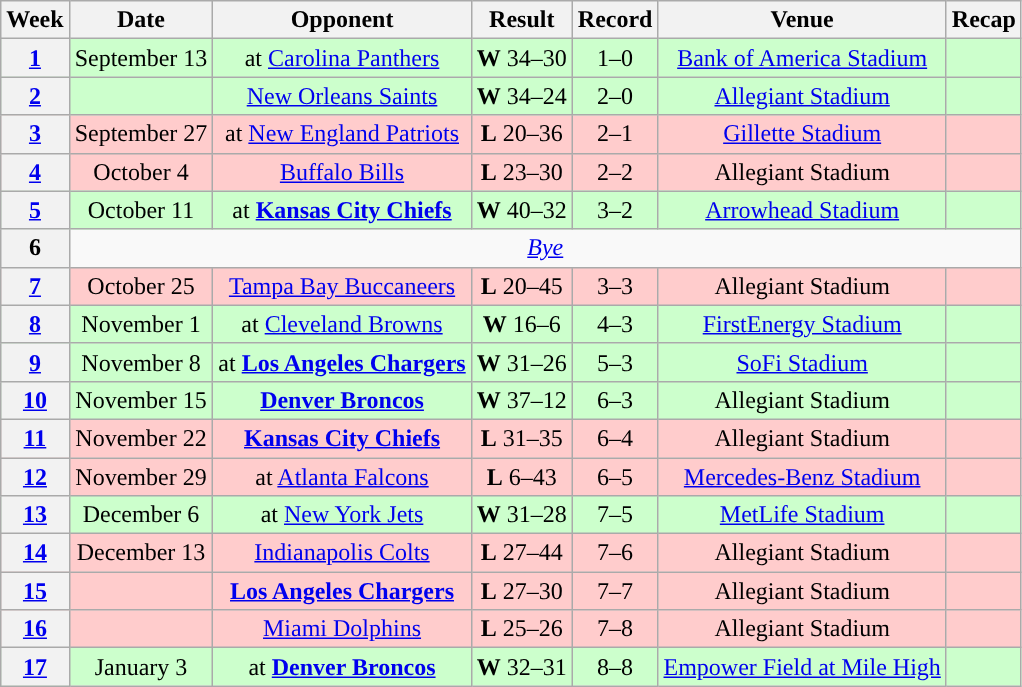<table class="wikitable" style="text-align:center">
<tr>
<th>Week</th>
<th>Date</th>
<th>Opponent</th>
<th>Result</th>
<th>Record</th>
<th>Venue</th>
<th>Recap</th>
</tr>
<tr style="background:#cfc">
<th><a href='#'>1</a></th>
<td>September 13</td>
<td>at <a href='#'>Carolina Panthers</a></td>
<td><strong>W</strong> 34–30</td>
<td>1–0</td>
<td><a href='#'>Bank of America Stadium</a></td>
<td></td>
</tr>
<tr style="background:#cfc">
<th><a href='#'>2</a></th>
<td></td>
<td><a href='#'>New Orleans Saints</a></td>
<td><strong>W</strong> 34–24</td>
<td>2–0</td>
<td><a href='#'>Allegiant Stadium</a></td>
<td></td>
</tr>
<tr style="background:#fcc">
<th><a href='#'>3</a></th>
<td>September 27</td>
<td>at <a href='#'>New England Patriots</a></td>
<td><strong>L</strong> 20–36</td>
<td>2–1</td>
<td><a href='#'>Gillette Stadium</a></td>
<td></td>
</tr>
<tr style="background:#fcc">
<th><a href='#'>4</a></th>
<td>October 4</td>
<td><a href='#'>Buffalo Bills</a></td>
<td><strong>L</strong> 23–30</td>
<td>2–2</td>
<td>Allegiant Stadium</td>
<td></td>
</tr>
<tr style="background:#cfc">
<th><a href='#'>5</a></th>
<td>October 11</td>
<td>at <strong><a href='#'>Kansas City Chiefs</a></strong></td>
<td><strong>W</strong> 40–32</td>
<td>3–2</td>
<td><a href='#'>Arrowhead Stadium</a></td>
<td></td>
</tr>
<tr>
<th>6</th>
<td colspan="6"><em><a href='#'>Bye</a></em></td>
</tr>
<tr style="background:#fcc">
<th><a href='#'>7</a></th>
<td>October 25</td>
<td><a href='#'>Tampa Bay Buccaneers</a></td>
<td><strong>L</strong> 20–45</td>
<td>3–3</td>
<td>Allegiant Stadium</td>
<td></td>
</tr>
<tr style="background:#cfc">
<th><a href='#'>8</a></th>
<td>November 1</td>
<td>at <a href='#'>Cleveland Browns</a></td>
<td><strong>W</strong> 16–6</td>
<td>4–3</td>
<td><a href='#'>FirstEnergy Stadium</a></td>
<td></td>
</tr>
<tr style="background:#cfc">
<th><a href='#'>9</a></th>
<td>November 8</td>
<td>at <strong><a href='#'>Los Angeles Chargers</a></strong></td>
<td><strong>W</strong> 31–26</td>
<td>5–3</td>
<td><a href='#'>SoFi Stadium</a></td>
<td></td>
</tr>
<tr style="background:#cfc">
<th><a href='#'>10</a></th>
<td>November 15</td>
<td><strong><a href='#'>Denver Broncos</a></strong></td>
<td><strong>W</strong> 37–12</td>
<td>6–3</td>
<td>Allegiant Stadium</td>
<td></td>
</tr>
<tr style="background:#fcc">
<th><a href='#'>11</a></th>
<td>November 22</td>
<td><strong><a href='#'>Kansas City Chiefs</a></strong></td>
<td><strong>L</strong> 31–35</td>
<td>6–4</td>
<td>Allegiant Stadium</td>
<td></td>
</tr>
<tr style="background:#fcc">
<th><a href='#'>12</a></th>
<td>November 29</td>
<td>at <a href='#'>Atlanta Falcons</a></td>
<td><strong>L</strong> 6–43</td>
<td>6–5</td>
<td><a href='#'>Mercedes-Benz Stadium</a></td>
<td></td>
</tr>
<tr style="background:#cfc">
<th><a href='#'>13</a></th>
<td>December 6</td>
<td>at <a href='#'>New York Jets</a></td>
<td><strong>W</strong> 31–28</td>
<td>7–5</td>
<td><a href='#'>MetLife Stadium</a></td>
<td></td>
</tr>
<tr style="background:#fcc">
<th><a href='#'>14</a></th>
<td>December 13</td>
<td><a href='#'>Indianapolis Colts</a></td>
<td><strong>L</strong> 27–44</td>
<td>7–6</td>
<td>Allegiant Stadium</td>
<td></td>
</tr>
<tr style="background:#fcc">
<th><a href='#'>15</a></th>
<td></td>
<td><strong><a href='#'>Los Angeles Chargers</a></strong></td>
<td><strong>L</strong> 27–30 </td>
<td>7–7</td>
<td>Allegiant Stadium</td>
<td></td>
</tr>
<tr style="background:#fcc">
<th><a href='#'>16</a></th>
<td></td>
<td><a href='#'>Miami Dolphins</a></td>
<td><strong>L</strong> 25–26</td>
<td>7–8</td>
<td>Allegiant Stadium</td>
<td></td>
</tr>
<tr style="background:#cfc">
<th><a href='#'>17</a></th>
<td>January 3</td>
<td>at <strong><a href='#'>Denver Broncos</a></strong></td>
<td><strong>W</strong> 32–31</td>
<td>8–8</td>
<td><a href='#'>Empower Field at Mile High</a></td>
<td></td>
</tr>
</table>
